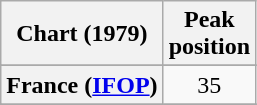<table class="wikitable sortable plainrowheaders" style="text-align:center">
<tr>
<th scope="col">Chart (1979)</th>
<th scope="col">Peak<br>position</th>
</tr>
<tr>
</tr>
<tr>
<th scope="row">France (<a href='#'>IFOP</a>)</th>
<td>35</td>
</tr>
<tr>
</tr>
<tr>
</tr>
<tr>
</tr>
<tr>
</tr>
</table>
